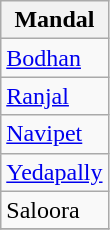<table class="wikitable sortable static-row-numbers static-row-header-hash">
<tr>
<th>Mandal</th>
</tr>
<tr>
<td><a href='#'>Bodhan</a></td>
</tr>
<tr>
<td><a href='#'>Ranjal</a></td>
</tr>
<tr>
<td><a href='#'>Navipet</a></td>
</tr>
<tr>
<td><a href='#'>Yedapally</a></td>
</tr>
<tr>
<td>Saloora</td>
</tr>
<tr>
</tr>
</table>
